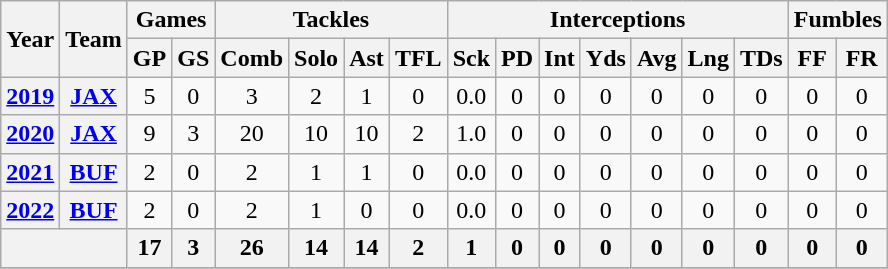<table class="wikitable" style="text-align: center;">
<tr>
<th rowspan="2">Year</th>
<th rowspan="2">Team</th>
<th colspan="2">Games</th>
<th colspan="4">Tackles</th>
<th colspan="7">Interceptions</th>
<th colspan="2">Fumbles</th>
</tr>
<tr>
<th>GP</th>
<th>GS</th>
<th>Comb</th>
<th>Solo</th>
<th>Ast</th>
<th>TFL</th>
<th>Sck</th>
<th>PD</th>
<th>Int</th>
<th>Yds</th>
<th>Avg</th>
<th>Lng</th>
<th>TDs</th>
<th>FF</th>
<th>FR</th>
</tr>
<tr>
<th><a href='#'>2019</a></th>
<th><a href='#'>JAX</a></th>
<td>5</td>
<td>0</td>
<td>3</td>
<td>2</td>
<td>1</td>
<td>0</td>
<td>0.0</td>
<td>0</td>
<td>0</td>
<td>0</td>
<td>0</td>
<td>0</td>
<td>0</td>
<td>0</td>
<td>0</td>
</tr>
<tr>
<th><a href='#'>2020</a></th>
<th><a href='#'>JAX</a></th>
<td>9</td>
<td>3</td>
<td>20</td>
<td>10</td>
<td>10</td>
<td>2</td>
<td>1.0</td>
<td>0</td>
<td>0</td>
<td>0</td>
<td>0</td>
<td>0</td>
<td>0</td>
<td>0</td>
<td>0</td>
</tr>
<tr>
<th><a href='#'>2021</a></th>
<th><a href='#'>BUF</a></th>
<td>2</td>
<td>0</td>
<td>2</td>
<td>1</td>
<td>1</td>
<td>0</td>
<td>0.0</td>
<td>0</td>
<td>0</td>
<td>0</td>
<td>0</td>
<td>0</td>
<td>0</td>
<td>0</td>
<td>0</td>
</tr>
<tr>
<th><a href='#'>2022</a></th>
<th><a href='#'>BUF</a></th>
<td>2</td>
<td>0</td>
<td>2</td>
<td>1</td>
<td>0</td>
<td>0</td>
<td>0.0</td>
<td>0</td>
<td>0</td>
<td>0</td>
<td>0</td>
<td>0</td>
<td>0</td>
<td>0</td>
<td>0</td>
</tr>
<tr>
<th colspan="2"></th>
<th>17</th>
<th>3</th>
<th>26</th>
<th>14</th>
<th>14</th>
<th>2</th>
<th>1</th>
<th>0</th>
<th>0</th>
<th>0</th>
<th>0</th>
<th>0</th>
<th>0</th>
<th>0</th>
<th>0</th>
</tr>
<tr>
</tr>
</table>
